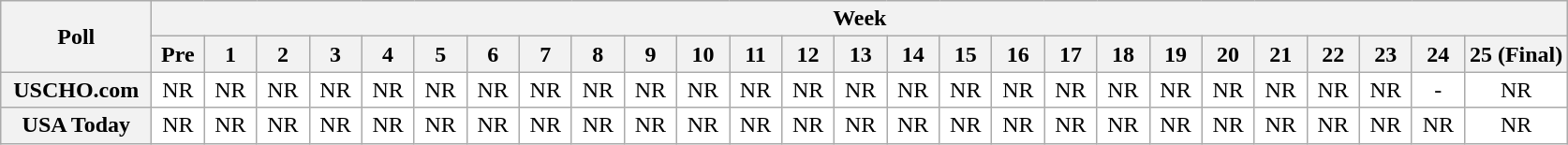<table class="wikitable" style="white-space:nowrap;">
<tr>
<th scope="col" width="100" rowspan="2">Poll</th>
<th colspan="26">Week</th>
</tr>
<tr>
<th scope="col" width="30">Pre</th>
<th scope="col" width="30">1</th>
<th scope="col" width="30">2</th>
<th scope="col" width="30">3</th>
<th scope="col" width="30">4</th>
<th scope="col" width="30">5</th>
<th scope="col" width="30">6</th>
<th scope="col" width="30">7</th>
<th scope="col" width="30">8</th>
<th scope="col" width="30">9</th>
<th scope="col" width="30">10</th>
<th scope="col" width="30">11</th>
<th scope="col" width="30">12</th>
<th scope="col" width="30">13</th>
<th scope="col" width="30">14</th>
<th scope="col" width="30">15</th>
<th scope="col" width="30">16</th>
<th scope="col" width="30">17</th>
<th scope="col" width="30">18</th>
<th scope="col" width="30">19</th>
<th scope="col" width="30">20</th>
<th scope="col" width="30">21</th>
<th scope="col" width="30">22</th>
<th scope="col" width="30">23</th>
<th scope="col" width="30">24</th>
<th scope="col" width="30">25 (Final)</th>
</tr>
<tr style="text-align:center;">
<th>USCHO.com</th>
<td bgcolor=FFFFFF>NR</td>
<td bgcolor=FFFFFF>NR</td>
<td bgcolor=FFFFFF>NR</td>
<td bgcolor=FFFFFF>NR</td>
<td bgcolor=FFFFFF>NR</td>
<td bgcolor=FFFFFF>NR</td>
<td bgcolor=FFFFFF>NR</td>
<td bgcolor=FFFFFF>NR</td>
<td bgcolor=FFFFFF>NR</td>
<td bgcolor=FFFFFF>NR</td>
<td bgcolor=FFFFFF>NR</td>
<td bgcolor=FFFFFF>NR</td>
<td bgcolor=FFFFFF>NR</td>
<td bgcolor=FFFFFF>NR</td>
<td bgcolor=FFFFFF>NR</td>
<td bgcolor=FFFFFF>NR</td>
<td bgcolor=FFFFFF>NR</td>
<td bgcolor=FFFFFF>NR</td>
<td bgcolor=FFFFFF>NR</td>
<td bgcolor=FFFFFF>NR</td>
<td bgcolor=FFFFFF>NR</td>
<td bgcolor=FFFFFF>NR</td>
<td bgcolor=FFFFFF>NR</td>
<td bgcolor=FFFFFF>NR</td>
<td bgcolor=FFFFFF>-</td>
<td bgcolor=FFFFFF>NR</td>
</tr>
<tr style="text-align:center;">
<th>USA Today</th>
<td bgcolor=FFFFFF>NR</td>
<td bgcolor=FFFFFF>NR</td>
<td bgcolor=FFFFFF>NR</td>
<td bgcolor=FFFFFF>NR</td>
<td bgcolor=FFFFFF>NR</td>
<td bgcolor=FFFFFF>NR</td>
<td bgcolor=FFFFFF>NR</td>
<td bgcolor=FFFFFF>NR</td>
<td bgcolor=FFFFFF>NR</td>
<td bgcolor=FFFFFF>NR</td>
<td bgcolor=FFFFFF>NR</td>
<td bgcolor=FFFFFF>NR</td>
<td bgcolor=FFFFFF>NR</td>
<td bgcolor=FFFFFF>NR</td>
<td bgcolor=FFFFFF>NR</td>
<td bgcolor=FFFFFF>NR</td>
<td bgcolor=FFFFFF>NR</td>
<td bgcolor=FFFFFF>NR</td>
<td bgcolor=FFFFFF>NR</td>
<td bgcolor=FFFFFF>NR</td>
<td bgcolor=FFFFFF>NR</td>
<td bgcolor=FFFFFF>NR</td>
<td bgcolor=FFFFFF>NR</td>
<td bgcolor=FFFFFF>NR</td>
<td bgcolor=FFFFFF>NR</td>
<td bgcolor=FFFFFF>NR</td>
</tr>
</table>
